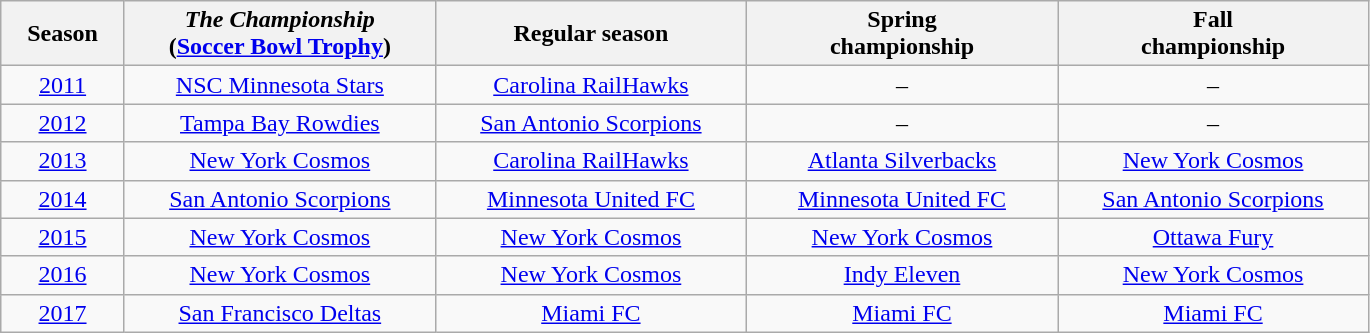<table class="wikitable" style="text-align:center;">
<tr>
<th style="width:75px;">Season</th>
<th style="width:200px;"><em>The Championship</em> <br> (<a href='#'>Soccer Bowl Trophy</a>)</th>
<th style="width:200px;">Regular season</th>
<th style="width:200px;">Spring <br> championship</th>
<th style="width:200px;">Fall <br> championship</th>
</tr>
<tr>
<td><a href='#'>2011</a></td>
<td><a href='#'>NSC Minnesota Stars</a></td>
<td><a href='#'>Carolina RailHawks</a></td>
<td>–</td>
<td>–</td>
</tr>
<tr>
<td><a href='#'>2012</a></td>
<td><a href='#'>Tampa Bay Rowdies</a></td>
<td><a href='#'>San Antonio Scorpions</a></td>
<td>–</td>
<td>–</td>
</tr>
<tr>
<td><a href='#'>2013</a></td>
<td><a href='#'>New York Cosmos</a></td>
<td><a href='#'>Carolina RailHawks</a></td>
<td><a href='#'>Atlanta Silverbacks</a></td>
<td><a href='#'>New York Cosmos</a></td>
</tr>
<tr>
<td><a href='#'>2014</a></td>
<td><a href='#'>San Antonio Scorpions</a></td>
<td><a href='#'>Minnesota United FC</a></td>
<td><a href='#'>Minnesota United FC</a></td>
<td><a href='#'>San Antonio Scorpions</a></td>
</tr>
<tr>
<td><a href='#'>2015</a></td>
<td><a href='#'>New York Cosmos</a></td>
<td><a href='#'>New York Cosmos</a></td>
<td><a href='#'>New York Cosmos</a></td>
<td><a href='#'>Ottawa Fury</a></td>
</tr>
<tr>
<td><a href='#'>2016</a></td>
<td><a href='#'>New York Cosmos</a></td>
<td><a href='#'>New York Cosmos</a></td>
<td><a href='#'>Indy Eleven</a></td>
<td><a href='#'>New York Cosmos</a></td>
</tr>
<tr>
<td><a href='#'>2017</a></td>
<td><a href='#'>San Francisco Deltas</a></td>
<td><a href='#'>Miami FC</a></td>
<td><a href='#'>Miami FC</a></td>
<td><a href='#'>Miami FC</a></td>
</tr>
</table>
